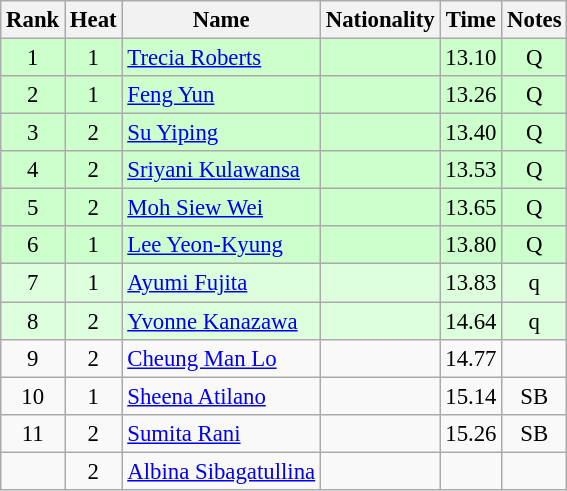<table class="wikitable sortable" style="text-align:center; font-size:95%">
<tr>
<th>Rank</th>
<th>Heat</th>
<th>Name</th>
<th>Nationality</th>
<th>Time</th>
<th>Notes</th>
</tr>
<tr bgcolor=ccffcc>
<td>1</td>
<td>1</td>
<td align=left><a href='#'>Trecia Roberts</a></td>
<td align=left></td>
<td>13.10</td>
<td>Q</td>
</tr>
<tr bgcolor=ccffcc>
<td>2</td>
<td>1</td>
<td align=left><a href='#'>Feng Yun</a></td>
<td align=left></td>
<td>13.26</td>
<td>Q</td>
</tr>
<tr bgcolor=ccffcc>
<td>3</td>
<td>2</td>
<td align=left><a href='#'>Su Yiping</a></td>
<td align=left></td>
<td>13.40</td>
<td>Q</td>
</tr>
<tr bgcolor=ccffcc>
<td>4</td>
<td>2</td>
<td align=left><a href='#'>Sriyani Kulawansa</a></td>
<td align=left></td>
<td>13.53</td>
<td>Q</td>
</tr>
<tr bgcolor=ccffcc>
<td>5</td>
<td>2</td>
<td align=left><a href='#'>Moh Siew Wei</a></td>
<td align=left></td>
<td>13.65</td>
<td>Q</td>
</tr>
<tr bgcolor=ccffcc>
<td>6</td>
<td>1</td>
<td align=left><a href='#'>Lee Yeon-Kyung</a></td>
<td align=left></td>
<td>13.80</td>
<td>Q</td>
</tr>
<tr bgcolor=ddffdd>
<td>7</td>
<td>1</td>
<td align=left><a href='#'>Ayumi Fujita</a></td>
<td align=left></td>
<td>13.83</td>
<td>q</td>
</tr>
<tr bgcolor=ddffdd>
<td>8</td>
<td>2</td>
<td align=left><a href='#'>Yvonne Kanazawa</a></td>
<td align=left></td>
<td>14.64</td>
<td>q</td>
</tr>
<tr>
<td>9</td>
<td>2</td>
<td align=left><a href='#'>Cheung Man Lo</a></td>
<td align=left></td>
<td>14.77</td>
<td></td>
</tr>
<tr>
<td>10</td>
<td>1</td>
<td align=left><a href='#'>Sheena Atilano</a></td>
<td align=left></td>
<td>15.14</td>
<td>SB</td>
</tr>
<tr>
<td>11</td>
<td>2</td>
<td align=left><a href='#'>Sumita Rani</a></td>
<td align=left></td>
<td>15.26</td>
<td>SB</td>
</tr>
<tr>
<td></td>
<td>2</td>
<td align=left><a href='#'>Albina Sibagatullina</a></td>
<td align=left></td>
<td></td>
<td></td>
</tr>
</table>
